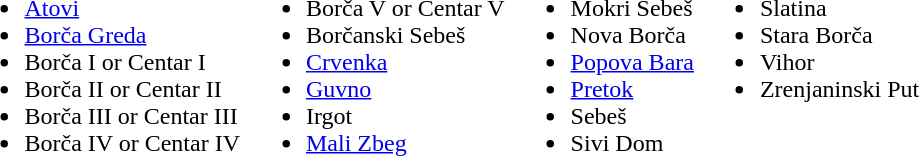<table>
<tr valign=top>
<td><br><ul><li><a href='#'>Atovi</a></li><li><a href='#'>Borča Greda</a></li><li>Borča I or Centar I</li><li>Borča II or Centar II</li><li>Borča III or Centar III</li><li>Borča IV or Centar IV</li></ul></td>
<td><br><ul><li>Borča V or Centar V</li><li>Borčanski Sebeš</li><li><a href='#'>Crvenka</a></li><li><a href='#'>Guvno</a></li><li>Irgot</li><li><a href='#'>Mali Zbeg</a></li></ul></td>
<td><br><ul><li>Mokri Sebeš</li><li>Nova Borča</li><li><a href='#'>Popova Bara</a></li><li><a href='#'>Pretok</a></li><li>Sebeš</li><li>Sivi Dom</li></ul></td>
<td><br><ul><li>Slatina</li><li>Stara Borča</li><li>Vihor</li><li>Zrenjaninski Put</li></ul></td>
</tr>
</table>
